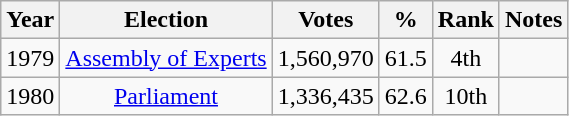<table class="wikitable" style="text-align:center;">
<tr>
<th>Year</th>
<th>Election</th>
<th>Votes</th>
<th>%</th>
<th>Rank</th>
<th>Notes</th>
</tr>
<tr>
<td>1979</td>
<td><a href='#'>Assembly of Experts</a></td>
<td>1,560,970</td>
<td>61.5</td>
<td>4th</td>
<td></td>
</tr>
<tr>
<td>1980</td>
<td><a href='#'>Parliament</a></td>
<td>1,336,435</td>
<td>62.6</td>
<td>10th</td>
<td></td>
</tr>
</table>
